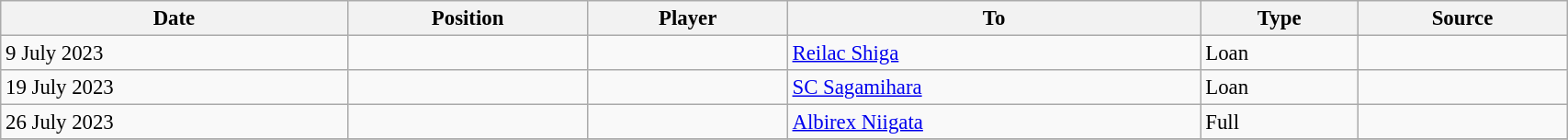<table class="wikitable sortable" style="width:90%; text-align:center; font-size:95%; text-align:left;">
<tr>
<th>Date</th>
<th>Position</th>
<th>Player</th>
<th>To</th>
<th>Type</th>
<th>Source</th>
</tr>
<tr>
<td>9 July 2023</td>
<td></td>
<td></td>
<td> <a href='#'>Reilac Shiga</a></td>
<td>Loan</td>
<td></td>
</tr>
<tr>
<td>19 July 2023</td>
<td></td>
<td></td>
<td> <a href='#'>SC Sagamihara</a></td>
<td>Loan</td>
<td></td>
</tr>
<tr>
<td>26 July 2023</td>
<td></td>
<td></td>
<td> <a href='#'>Albirex Niigata</a></td>
<td>Full</td>
<td></td>
</tr>
<tr>
</tr>
</table>
